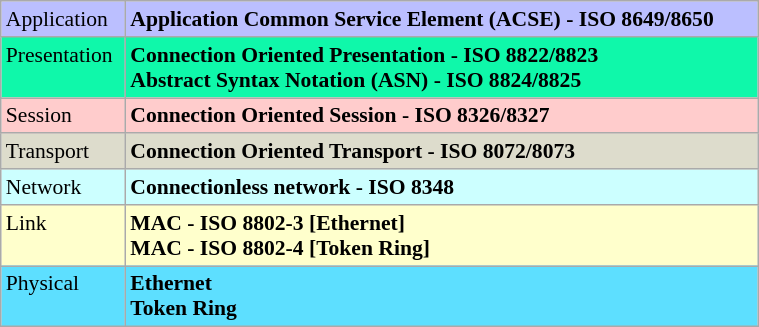<table class="wikitable" width="40%">
<tr style="background:#bbbfff; vertical-align:top; font-size:90%">
<td>Application</td>
<td><strong>Application Common Service Element (ACSE) - ISO 8649/8650</strong></td>
</tr>
<tr style="background:#0ff8aa; vertical-align:top; font-size:90%">
<td>Presentation</td>
<td><strong>Connection Oriented Presentation - ISO 8822/8823</strong><br><strong>Abstract Syntax Notation (ASN) - ISO 8824/8825</strong></td>
</tr>
<tr style="background:#ffcccc; vertical-align:top; font-size:90%">
<td>Session</td>
<td><strong>Connection Oriented Session - ISO 8326/8327</strong></td>
</tr>
<tr style="background:#dddccc; vertical-align:top; font-size:90%">
<td>Transport</td>
<td><strong>Connection Oriented Transport - ISO 8072/8073</strong></td>
</tr>
<tr style="background:#ccffff; vertical-align:top; font-size:90%">
<td>Network</td>
<td><strong>Connectionless network - ISO 8348</strong></td>
</tr>
<tr style="background:#ffffcc; vertical-align:top; font-size:90%">
<td>Link</td>
<td><strong>MAC - ISO 8802-3 [Ethernet]</strong><br><strong>MAC - ISO 8802-4 [Token Ring]</strong></td>
</tr>
<tr style="background:#5ddfff; vertical-align:top; font-size:90%">
<td>Physical</td>
<td><strong>Ethernet</strong><br><strong>Token Ring</strong></td>
</tr>
</table>
